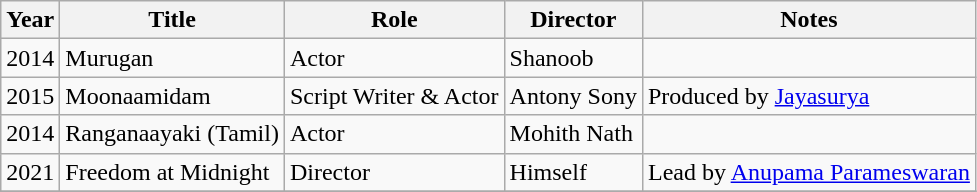<table class="wikitable">
<tr style="text-align:center;">
<th scope="col">Year</th>
<th scope="col">Title</th>
<th scope="col">Role</th>
<th scope="col">Director</th>
<th class="unsortable" scope="col">Notes</th>
</tr>
<tr>
<td>2014</td>
<td scope="row">Murugan</td>
<td>Actor</td>
<td>Shanoob</td>
<td></td>
</tr>
<tr>
<td>2015</td>
<td scope="row">Moonaamidam</td>
<td>Script Writer & Actor</td>
<td>Antony Sony</td>
<td>Produced by <a href='#'>Jayasurya</a></td>
</tr>
<tr>
<td>2014</td>
<td scope="row">Ranganaayaki (Tamil)</td>
<td>Actor</td>
<td>Mohith Nath</td>
<td></td>
</tr>
<tr>
<td>2021</td>
<td scope="row">Freedom at Midnight</td>
<td>Director</td>
<td>Himself</td>
<td>Lead by <a href='#'>Anupama Parameswaran</a></td>
</tr>
<tr>
</tr>
</table>
